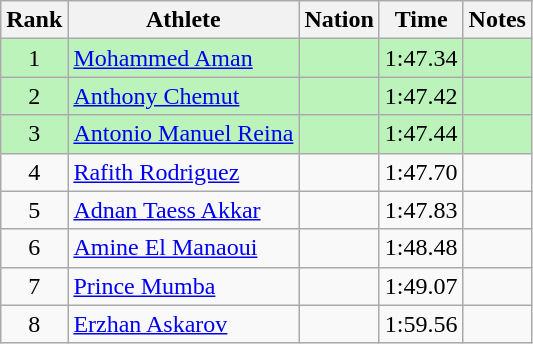<table class="wikitable sortable" style="text-align:center">
<tr>
<th>Rank</th>
<th>Athlete</th>
<th>Nation</th>
<th>Time</th>
<th>Notes</th>
</tr>
<tr bgcolor=bbf3bb>
<td>1</td>
<td align=left><a href='#'>Mohammed Aman</a></td>
<td align=left></td>
<td>1:47.34</td>
<td></td>
</tr>
<tr bgcolor=bbf3bb>
<td>2</td>
<td align=left><a href='#'>Anthony Chemut</a></td>
<td align=left></td>
<td>1:47.42</td>
<td></td>
</tr>
<tr bgcolor=bbf3bb>
<td>3</td>
<td align=left><a href='#'>Antonio Manuel Reina</a></td>
<td align=left></td>
<td>1:47.44</td>
<td></td>
</tr>
<tr>
<td>4</td>
<td align=left><a href='#'>Rafith Rodriguez</a></td>
<td align=left></td>
<td>1:47.70</td>
<td></td>
</tr>
<tr>
<td>5</td>
<td align=left><a href='#'>Adnan Taess Akkar</a></td>
<td align=left></td>
<td>1:47.83</td>
<td></td>
</tr>
<tr>
<td>6</td>
<td align=left><a href='#'>Amine El Manaoui</a></td>
<td align=left></td>
<td>1:48.48</td>
<td></td>
</tr>
<tr>
<td>7</td>
<td align=left><a href='#'>Prince Mumba</a></td>
<td align=left></td>
<td>1:49.07</td>
<td></td>
</tr>
<tr>
<td>8</td>
<td align=left><a href='#'>Erzhan Askarov</a></td>
<td align=left></td>
<td>1:59.56</td>
<td></td>
</tr>
</table>
